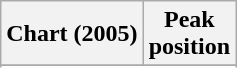<table class="wikitable sortable plainrowheaders" style="text-align:center">
<tr>
<th scope="col">Chart (2005)</th>
<th scope="col">Peak<br>position</th>
</tr>
<tr>
</tr>
<tr>
</tr>
<tr>
</tr>
<tr>
</tr>
<tr>
</tr>
</table>
